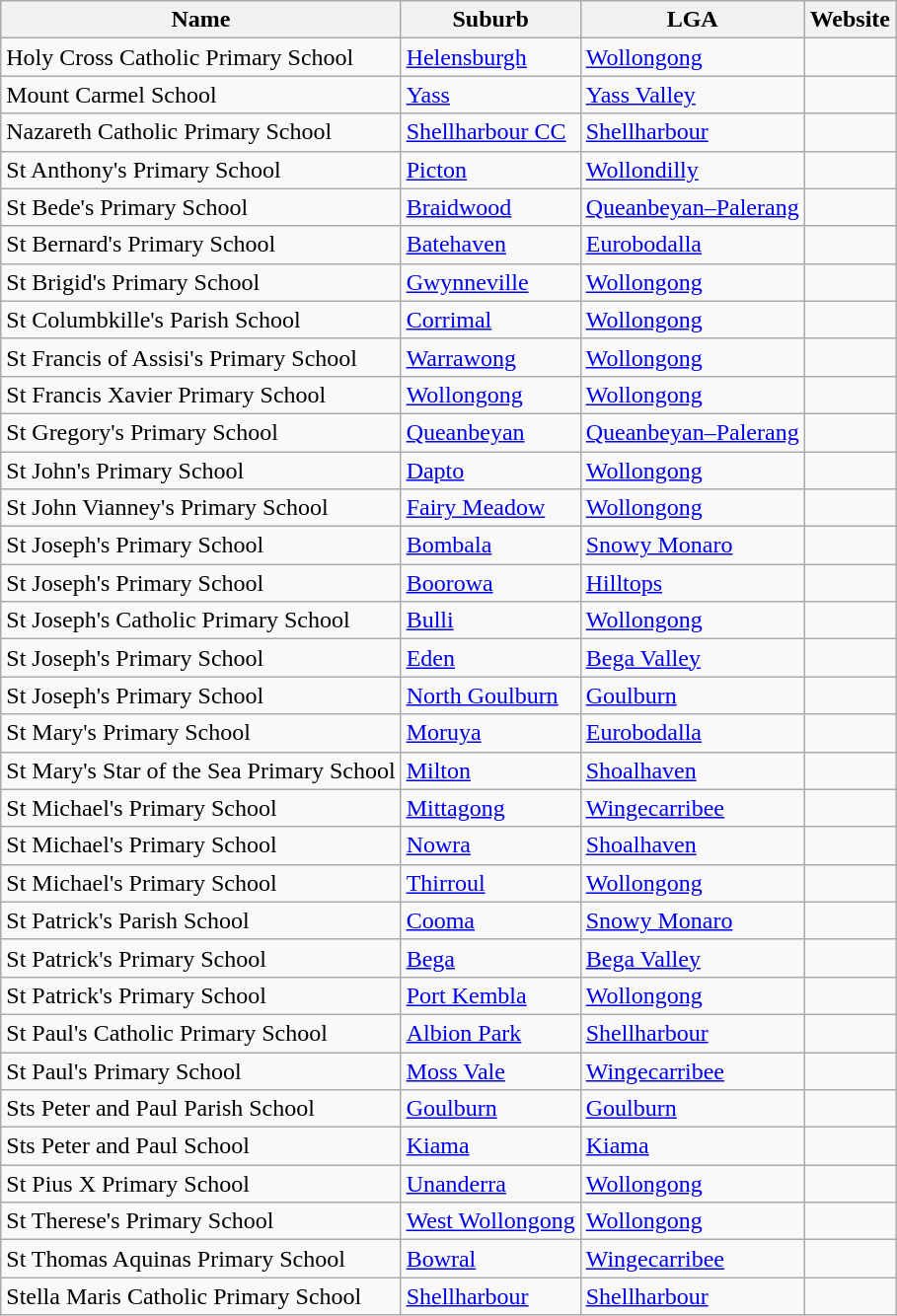<table class="wikitable sortable">
<tr>
<th>Name</th>
<th>Suburb</th>
<th>LGA</th>
<th>Website</th>
</tr>
<tr>
<td>Holy Cross Catholic Primary School</td>
<td><a href='#'>Helensburgh</a></td>
<td><a href='#'>Wollongong</a></td>
<td></td>
</tr>
<tr>
<td>Mount Carmel School</td>
<td><a href='#'>Yass</a></td>
<td><a href='#'>Yass Valley</a></td>
<td></td>
</tr>
<tr>
<td>Nazareth Catholic Primary School</td>
<td><a href='#'>Shellharbour CC</a></td>
<td><a href='#'>Shellharbour</a></td>
<td></td>
</tr>
<tr>
<td>St Anthony's Primary School</td>
<td><a href='#'>Picton</a></td>
<td><a href='#'>Wollondilly</a></td>
<td></td>
</tr>
<tr>
<td>St Bede's Primary School</td>
<td><a href='#'>Braidwood</a></td>
<td><a href='#'>Queanbeyan–Palerang</a></td>
<td></td>
</tr>
<tr>
<td>St Bernard's Primary School</td>
<td><a href='#'>Batehaven</a></td>
<td><a href='#'>Eurobodalla</a></td>
<td></td>
</tr>
<tr>
<td>St Brigid's Primary School</td>
<td><a href='#'>Gwynneville</a></td>
<td><a href='#'>Wollongong</a></td>
<td></td>
</tr>
<tr>
<td>St Columbkille's Parish School</td>
<td><a href='#'>Corrimal</a></td>
<td><a href='#'>Wollongong</a></td>
<td></td>
</tr>
<tr>
<td>St Francis of Assisi's Primary School</td>
<td><a href='#'>Warrawong</a></td>
<td><a href='#'>Wollongong</a></td>
<td></td>
</tr>
<tr>
<td>St Francis Xavier Primary School</td>
<td><a href='#'>Wollongong</a></td>
<td><a href='#'>Wollongong</a></td>
<td></td>
</tr>
<tr>
<td>St Gregory's Primary School</td>
<td><a href='#'>Queanbeyan</a></td>
<td><a href='#'>Queanbeyan–Palerang</a></td>
<td></td>
</tr>
<tr>
<td>St John's Primary School</td>
<td><a href='#'>Dapto</a></td>
<td><a href='#'>Wollongong</a></td>
<td></td>
</tr>
<tr>
<td>St John Vianney's Primary School</td>
<td><a href='#'>Fairy Meadow</a></td>
<td><a href='#'>Wollongong</a></td>
<td></td>
</tr>
<tr>
<td>St Joseph's Primary School</td>
<td><a href='#'>Bombala</a></td>
<td><a href='#'>Snowy Monaro</a></td>
<td></td>
</tr>
<tr>
<td>St Joseph's Primary School</td>
<td><a href='#'>Boorowa</a></td>
<td><a href='#'>Hilltops</a></td>
<td></td>
</tr>
<tr>
<td>St Joseph's Catholic Primary School</td>
<td><a href='#'>Bulli</a></td>
<td><a href='#'>Wollongong</a></td>
<td></td>
</tr>
<tr>
<td>St Joseph's Primary School</td>
<td><a href='#'>Eden</a></td>
<td><a href='#'>Bega Valley</a></td>
<td></td>
</tr>
<tr>
<td>St Joseph's Primary School</td>
<td><a href='#'>North Goulburn</a></td>
<td><a href='#'>Goulburn</a></td>
<td></td>
</tr>
<tr>
<td>St Mary's Primary School</td>
<td><a href='#'>Moruya</a></td>
<td><a href='#'>Eurobodalla</a></td>
<td></td>
</tr>
<tr>
<td>St Mary's Star of the Sea Primary School</td>
<td><a href='#'>Milton</a></td>
<td><a href='#'>Shoalhaven</a></td>
<td></td>
</tr>
<tr>
<td>St Michael's Primary School</td>
<td><a href='#'>Mittagong</a></td>
<td><a href='#'>Wingecarribee</a></td>
<td></td>
</tr>
<tr>
<td>St Michael's Primary School</td>
<td><a href='#'>Nowra</a></td>
<td><a href='#'>Shoalhaven</a></td>
<td></td>
</tr>
<tr>
<td>St Michael's Primary School</td>
<td><a href='#'>Thirroul</a></td>
<td><a href='#'>Wollongong</a></td>
<td></td>
</tr>
<tr>
<td>St Patrick's Parish School</td>
<td><a href='#'>Cooma</a></td>
<td><a href='#'>Snowy Monaro</a></td>
<td></td>
</tr>
<tr>
<td>St Patrick's Primary School</td>
<td><a href='#'>Bega</a></td>
<td><a href='#'>Bega Valley</a></td>
<td></td>
</tr>
<tr>
<td>St Patrick's Primary School</td>
<td><a href='#'>Port Kembla</a></td>
<td><a href='#'>Wollongong</a></td>
<td></td>
</tr>
<tr>
<td>St Paul's Catholic Primary School</td>
<td><a href='#'>Albion Park</a></td>
<td><a href='#'>Shellharbour</a></td>
<td></td>
</tr>
<tr>
<td>St Paul's Primary School</td>
<td><a href='#'>Moss Vale</a></td>
<td><a href='#'>Wingecarribee</a></td>
<td></td>
</tr>
<tr>
<td>Sts Peter and Paul Parish School</td>
<td><a href='#'>Goulburn</a></td>
<td><a href='#'>Goulburn</a></td>
<td></td>
</tr>
<tr>
<td>Sts Peter and Paul School</td>
<td><a href='#'>Kiama</a></td>
<td><a href='#'>Kiama</a></td>
<td></td>
</tr>
<tr>
<td>St Pius X Primary School</td>
<td><a href='#'>Unanderra</a></td>
<td><a href='#'>Wollongong</a></td>
<td></td>
</tr>
<tr>
<td>St Therese's Primary School</td>
<td><a href='#'>West Wollongong</a></td>
<td><a href='#'>Wollongong</a></td>
<td></td>
</tr>
<tr>
<td>St Thomas Aquinas Primary School</td>
<td><a href='#'>Bowral</a></td>
<td><a href='#'>Wingecarribee</a></td>
<td></td>
</tr>
<tr>
<td>Stella Maris Catholic Primary School</td>
<td><a href='#'>Shellharbour</a></td>
<td><a href='#'>Shellharbour</a></td>
<td></td>
</tr>
</table>
